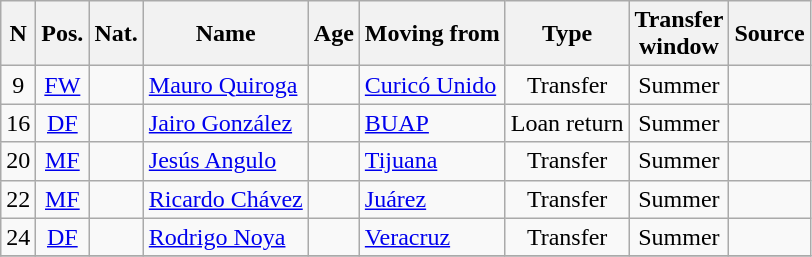<table class="wikitable sortable" style="text-align:center">
<tr>
<th>N</th>
<th>Pos.</th>
<th>Nat.</th>
<th>Name</th>
<th>Age</th>
<th>Moving from</th>
<th>Type</th>
<th>Transfer<br>window</th>
<th>Source</th>
</tr>
<tr>
<td>9</td>
<td><a href='#'>FW</a></td>
<td></td>
<td align=left><a href='#'>Mauro Quiroga</a></td>
<td></td>
<td align=left> <a href='#'>Curicó Unido</a></td>
<td>Transfer</td>
<td>Summer</td>
<td></td>
</tr>
<tr>
<td>16</td>
<td><a href='#'>DF</a></td>
<td></td>
<td align=left><a href='#'>Jairo González</a></td>
<td></td>
<td align=left><a href='#'>BUAP</a></td>
<td>Loan return</td>
<td>Summer</td>
<td></td>
</tr>
<tr>
<td>20</td>
<td><a href='#'>MF</a></td>
<td></td>
<td align=left><a href='#'>Jesús Angulo</a></td>
<td></td>
<td align=left><a href='#'>Tijuana</a></td>
<td>Transfer</td>
<td>Summer</td>
<td></td>
</tr>
<tr>
<td>22</td>
<td><a href='#'>MF</a></td>
<td></td>
<td align=left><a href='#'>Ricardo Chávez</a></td>
<td></td>
<td align=left><a href='#'>Juárez</a></td>
<td>Transfer</td>
<td>Summer</td>
<td></td>
</tr>
<tr>
<td>24</td>
<td><a href='#'>DF</a></td>
<td></td>
<td align=left><a href='#'>Rodrigo Noya</a></td>
<td></td>
<td align=left><a href='#'>Veracruz</a></td>
<td>Transfer</td>
<td>Summer</td>
<td></td>
</tr>
<tr>
</tr>
</table>
